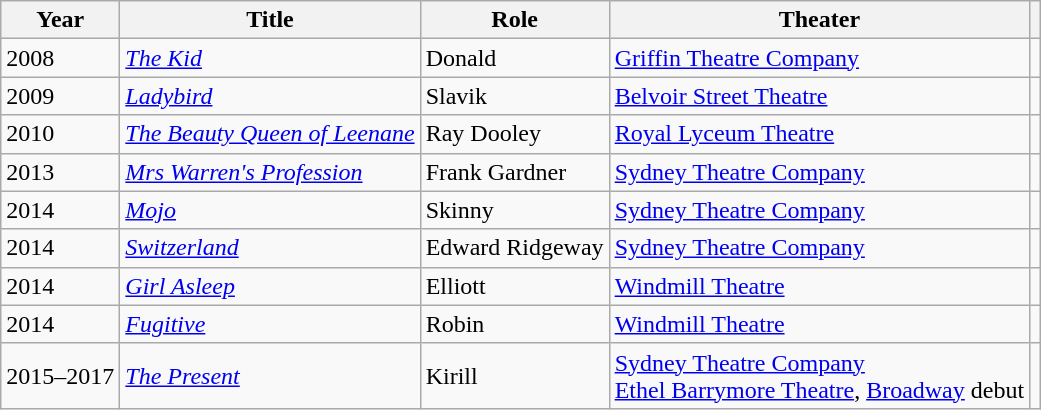<table class="wikitable sortable">
<tr>
<th>Year</th>
<th>Title</th>
<th>Role</th>
<th>Theater</th>
<th class="unsortable"></th>
</tr>
<tr>
<td>2008</td>
<td><em><a href='#'>The Kid</a></em></td>
<td>Donald</td>
<td><a href='#'>Griffin Theatre Company</a></td>
<td></td>
</tr>
<tr>
<td>2009</td>
<td><em><a href='#'>Ladybird</a></em></td>
<td>Slavik</td>
<td><a href='#'>Belvoir Street Theatre</a></td>
<td></td>
</tr>
<tr>
<td>2010</td>
<td><em><a href='#'>The Beauty Queen of Leenane</a></em></td>
<td>Ray Dooley</td>
<td><a href='#'>Royal Lyceum Theatre</a></td>
<td></td>
</tr>
<tr>
<td>2013</td>
<td><em><a href='#'>Mrs Warren's Profession</a></em></td>
<td>Frank Gardner</td>
<td><a href='#'>Sydney Theatre Company</a></td>
<td></td>
</tr>
<tr>
<td>2014</td>
<td><em><a href='#'>Mojo</a></em></td>
<td>Skinny</td>
<td><a href='#'>Sydney Theatre Company</a></td>
<td></td>
</tr>
<tr>
<td>2014</td>
<td><em><a href='#'>Switzerland</a></em></td>
<td>Edward Ridgeway</td>
<td><a href='#'>Sydney Theatre Company</a></td>
<td></td>
</tr>
<tr>
<td>2014</td>
<td><em><a href='#'>Girl Asleep</a></em></td>
<td>Elliott</td>
<td><a href='#'>Windmill Theatre</a></td>
<td></td>
</tr>
<tr>
<td>2014</td>
<td><em><a href='#'>Fugitive</a></em></td>
<td>Robin</td>
<td><a href='#'>Windmill Theatre</a></td>
<td></td>
</tr>
<tr>
<td>2015–2017</td>
<td><em><a href='#'>The Present</a></em></td>
<td>Kirill</td>
<td><a href='#'>Sydney Theatre Company</a><br><a href='#'>Ethel Barrymore Theatre</a>, <a href='#'>Broadway</a> debut</td>
<td></td>
</tr>
</table>
